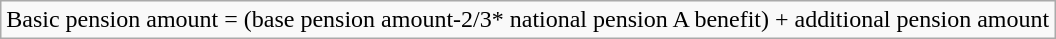<table class="wikitable">
<tr>
<td>Basic pension amount = (base pension amount-2/3* national pension A benefit) + additional pension amount</td>
</tr>
</table>
